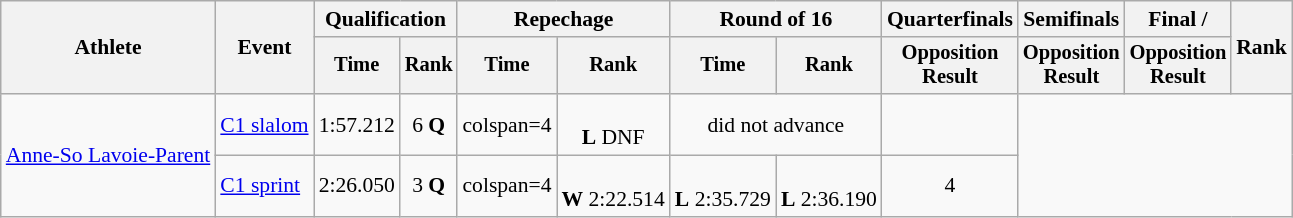<table class="wikitable" style="font-size:90%;">
<tr>
<th rowspan=2>Athlete</th>
<th rowspan=2>Event</th>
<th colspan=2>Qualification</th>
<th colspan=2>Repechage</th>
<th colspan=2>Round of 16</th>
<th>Quarterfinals</th>
<th>Semifinals</th>
<th>Final / </th>
<th rowspan=2>Rank</th>
</tr>
<tr style="font-size:95%">
<th>Time</th>
<th>Rank</th>
<th>Time</th>
<th>Rank</th>
<th>Time</th>
<th>Rank</th>
<th>Opposition <br>Result</th>
<th>Opposition <br>Result</th>
<th>Opposition <br>Result</th>
</tr>
<tr align=center>
<td rowspan=2 align=left><a href='#'>Anne-So Lavoie-Parent</a></td>
<td align=left><a href='#'>C1 slalom</a></td>
<td>1:57.212</td>
<td>6 <strong>Q</strong></td>
<td>colspan=4 </td>
<td><br><strong>L</strong> DNF</td>
<td colspan=2>did not advance</td>
<td></td>
</tr>
<tr align=center>
<td align=left><a href='#'>C1 sprint</a></td>
<td>2:26.050</td>
<td>3 <strong>Q</strong></td>
<td>colspan=4 </td>
<td><br><strong>W</strong> 2:22.514</td>
<td><br><strong>L</strong> 2:35.729</td>
<td><br><strong>L</strong> 2:36.190</td>
<td>4</td>
</tr>
</table>
